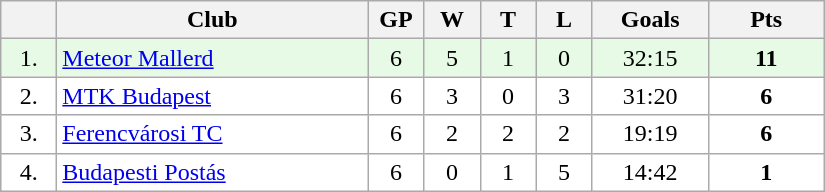<table class="wikitable">
<tr>
<th width="30"></th>
<th width="200">Club</th>
<th width="30">GP</th>
<th width="30">W</th>
<th width="30">T</th>
<th width="30">L</th>
<th width="70">Goals</th>
<th width="70">Pts</th>
</tr>
<tr bgcolor="#e6fae6" align="center">
<td>1.</td>
<td align="left"><a href='#'>Meteor Mallerd</a></td>
<td>6</td>
<td>5</td>
<td>1</td>
<td>0</td>
<td>32:15</td>
<td><strong>11</strong></td>
</tr>
<tr bgcolor="#FFFFFF" align="center">
<td>2.</td>
<td align="left"><a href='#'>MTK Budapest</a></td>
<td>6</td>
<td>3</td>
<td>0</td>
<td>3</td>
<td>31:20</td>
<td><strong>6</strong></td>
</tr>
<tr bgcolor="#FFFFFF" align="center">
<td>3.</td>
<td align="left"><a href='#'>Ferencvárosi TC</a></td>
<td>6</td>
<td>2</td>
<td>2</td>
<td>2</td>
<td>19:19</td>
<td><strong>6</strong></td>
</tr>
<tr bgcolor="#FFFFFF" align="center">
<td>4.</td>
<td align="left"><a href='#'>Budapesti Postás</a></td>
<td>6</td>
<td>0</td>
<td>1</td>
<td>5</td>
<td>14:42</td>
<td><strong>1</strong></td>
</tr>
</table>
